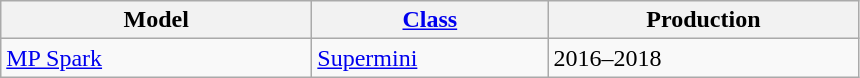<table class="wikitable">
<tr>
<th style="width:200px;">Model</th>
<th style="width:150px;"><a href='#'>Class</a></th>
<th style="width:200px;">Production</th>
</tr>
<tr>
<td valign="top"><a href='#'>MP Spark</a></td>
<td valign="top"><a href='#'>Supermini</a></td>
<td valign="top">2016–2018</td>
</tr>
</table>
